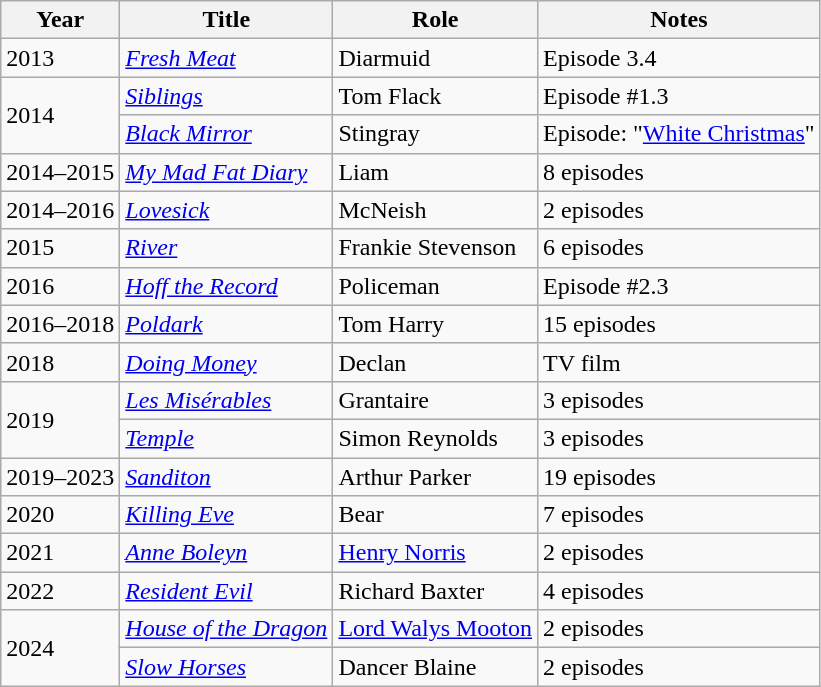<table class="wikitable sortable">
<tr>
<th>Year</th>
<th>Title</th>
<th>Role</th>
<th class="unsortable">Notes</th>
</tr>
<tr>
<td>2013</td>
<td><em><a href='#'>Fresh Meat</a></em></td>
<td>Diarmuid</td>
<td>Episode 3.4</td>
</tr>
<tr>
<td rowspan="2">2014</td>
<td><em><a href='#'>Siblings</a></em></td>
<td>Tom Flack</td>
<td>Episode #1.3</td>
</tr>
<tr>
<td><em><a href='#'>Black Mirror</a></em></td>
<td>Stingray</td>
<td>Episode: "<a href='#'>White Christmas</a>"</td>
</tr>
<tr>
<td>2014–2015</td>
<td><em><a href='#'>My Mad Fat Diary</a></em></td>
<td>Liam</td>
<td>8 episodes</td>
</tr>
<tr>
<td>2014–2016</td>
<td><em><a href='#'>Lovesick</a></em></td>
<td>McNeish</td>
<td>2 episodes</td>
</tr>
<tr>
<td>2015</td>
<td><em><a href='#'>River</a></em></td>
<td>Frankie Stevenson</td>
<td>6 episodes</td>
</tr>
<tr>
<td>2016</td>
<td><em><a href='#'>Hoff the Record</a></em></td>
<td>Policeman</td>
<td>Episode #2.3</td>
</tr>
<tr>
<td>2016–2018</td>
<td><em><a href='#'>Poldark</a></em></td>
<td>Tom Harry</td>
<td>15 episodes</td>
</tr>
<tr>
<td>2018</td>
<td><em><a href='#'>Doing Money</a></em></td>
<td>Declan</td>
<td>TV film</td>
</tr>
<tr>
<td rowspan="2">2019</td>
<td><em><a href='#'>Les Misérables</a></em></td>
<td>Grantaire</td>
<td>3 episodes</td>
</tr>
<tr>
<td><em><a href='#'>Temple</a></em></td>
<td>Simon Reynolds</td>
<td>3 episodes</td>
</tr>
<tr>
<td>2019–2023</td>
<td><em><a href='#'>Sanditon</a></em></td>
<td>Arthur Parker</td>
<td>19 episodes</td>
</tr>
<tr>
<td>2020</td>
<td><em><a href='#'>Killing Eve</a></em></td>
<td>Bear</td>
<td>7 episodes</td>
</tr>
<tr>
<td>2021</td>
<td><em><a href='#'>Anne Boleyn</a></em></td>
<td><a href='#'>Henry Norris</a></td>
<td>2 episodes</td>
</tr>
<tr>
<td>2022</td>
<td><em><a href='#'>Resident Evil</a></em></td>
<td>Richard Baxter</td>
<td>4 episodes</td>
</tr>
<tr>
<td rowspan="2">2024</td>
<td><em><a href='#'>House of the Dragon</a></em></td>
<td><a href='#'>Lord Walys Mooton</a></td>
<td>2 episodes</td>
</tr>
<tr>
<td><em><a href='#'>Slow Horses</a></em></td>
<td>Dancer Blaine</td>
<td>2 episodes</td>
</tr>
</table>
